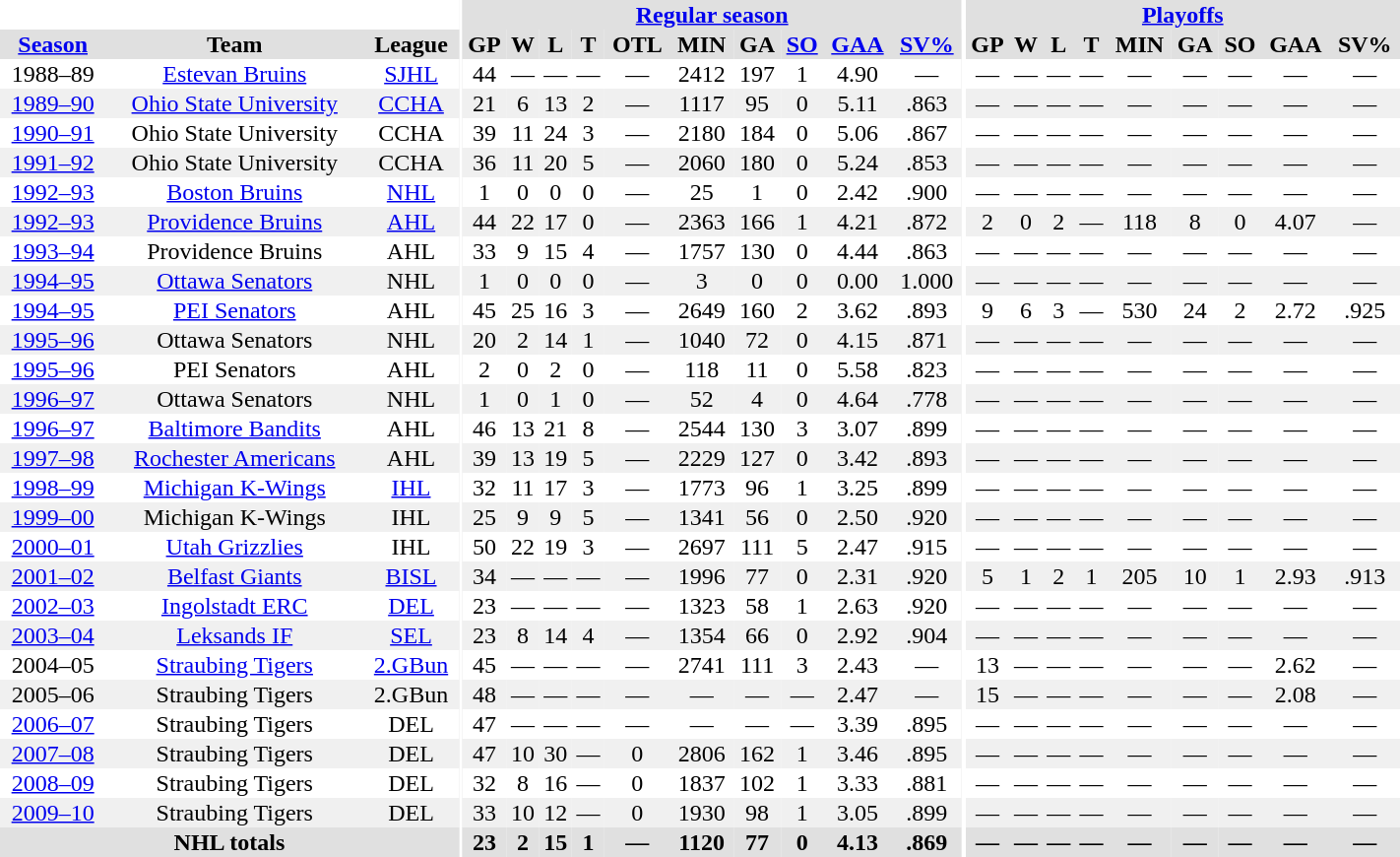<table border="0" cellpadding="1" cellspacing="0" style="width:75%; text-align:center;">
<tr bgcolor="#e0e0e0">
<th colspan="3" bgcolor="#ffffff"></th>
<th rowspan="99" bgcolor="#ffffff"></th>
<th colspan="10" bgcolor="#e0e0e0"><a href='#'>Regular season</a></th>
<th rowspan="99" bgcolor="#ffffff"></th>
<th colspan="9" bgcolor="#e0e0e0"><a href='#'>Playoffs</a></th>
</tr>
<tr bgcolor="#e0e0e0">
<th><a href='#'>Season</a></th>
<th>Team</th>
<th>League</th>
<th>GP</th>
<th>W</th>
<th>L</th>
<th>T</th>
<th>OTL</th>
<th>MIN</th>
<th>GA</th>
<th><a href='#'>SO</a></th>
<th><a href='#'>GAA</a></th>
<th><a href='#'>SV%</a></th>
<th>GP</th>
<th>W</th>
<th>L</th>
<th>T</th>
<th>MIN</th>
<th>GA</th>
<th>SO</th>
<th>GAA</th>
<th>SV%</th>
</tr>
<tr>
<td>1988–89</td>
<td><a href='#'>Estevan Bruins</a></td>
<td><a href='#'>SJHL</a></td>
<td>44</td>
<td>—</td>
<td>—</td>
<td>—</td>
<td>—</td>
<td>2412</td>
<td>197</td>
<td>1</td>
<td>4.90</td>
<td>—</td>
<td>—</td>
<td>—</td>
<td>—</td>
<td>—</td>
<td>—</td>
<td>—</td>
<td>—</td>
<td>—</td>
<td>—</td>
</tr>
<tr bgcolor="#f0f0f0">
<td><a href='#'>1989–90</a></td>
<td><a href='#'>Ohio State University</a></td>
<td><a href='#'>CCHA</a></td>
<td>21</td>
<td>6</td>
<td>13</td>
<td>2</td>
<td>—</td>
<td>1117</td>
<td>95</td>
<td>0</td>
<td>5.11</td>
<td>.863</td>
<td>—</td>
<td>—</td>
<td>—</td>
<td>—</td>
<td>—</td>
<td>—</td>
<td>—</td>
<td>—</td>
<td>—</td>
</tr>
<tr>
<td><a href='#'>1990–91</a></td>
<td>Ohio State University</td>
<td>CCHA</td>
<td>39</td>
<td>11</td>
<td>24</td>
<td>3</td>
<td>—</td>
<td>2180</td>
<td>184</td>
<td>0</td>
<td>5.06</td>
<td>.867</td>
<td>—</td>
<td>—</td>
<td>—</td>
<td>—</td>
<td>—</td>
<td>—</td>
<td>—</td>
<td>—</td>
<td>—</td>
</tr>
<tr bgcolor="#f0f0f0">
<td><a href='#'>1991–92</a></td>
<td>Ohio State University</td>
<td>CCHA</td>
<td>36</td>
<td>11</td>
<td>20</td>
<td>5</td>
<td>—</td>
<td>2060</td>
<td>180</td>
<td>0</td>
<td>5.24</td>
<td>.853</td>
<td>—</td>
<td>—</td>
<td>—</td>
<td>—</td>
<td>—</td>
<td>—</td>
<td>—</td>
<td>—</td>
<td>—</td>
</tr>
<tr>
<td><a href='#'>1992–93</a></td>
<td><a href='#'>Boston Bruins</a></td>
<td><a href='#'>NHL</a></td>
<td>1</td>
<td>0</td>
<td>0</td>
<td>0</td>
<td>—</td>
<td>25</td>
<td>1</td>
<td>0</td>
<td>2.42</td>
<td>.900</td>
<td>—</td>
<td>—</td>
<td>—</td>
<td>—</td>
<td>—</td>
<td>—</td>
<td>—</td>
<td>—</td>
<td>—</td>
</tr>
<tr bgcolor="#f0f0f0">
<td><a href='#'>1992–93</a></td>
<td><a href='#'>Providence Bruins</a></td>
<td><a href='#'>AHL</a></td>
<td>44</td>
<td>22</td>
<td>17</td>
<td>0</td>
<td>—</td>
<td>2363</td>
<td>166</td>
<td>1</td>
<td>4.21</td>
<td>.872</td>
<td>2</td>
<td>0</td>
<td>2</td>
<td>—</td>
<td>118</td>
<td>8</td>
<td>0</td>
<td>4.07</td>
<td>—</td>
</tr>
<tr>
<td><a href='#'>1993–94</a></td>
<td>Providence Bruins</td>
<td>AHL</td>
<td>33</td>
<td>9</td>
<td>15</td>
<td>4</td>
<td>—</td>
<td>1757</td>
<td>130</td>
<td>0</td>
<td>4.44</td>
<td>.863</td>
<td>—</td>
<td>—</td>
<td>—</td>
<td>—</td>
<td>—</td>
<td>—</td>
<td>—</td>
<td>—</td>
<td>—</td>
</tr>
<tr bgcolor="#f0f0f0">
<td><a href='#'>1994–95</a></td>
<td><a href='#'>Ottawa Senators</a></td>
<td>NHL</td>
<td>1</td>
<td>0</td>
<td>0</td>
<td>0</td>
<td>—</td>
<td>3</td>
<td>0</td>
<td>0</td>
<td>0.00</td>
<td>1.000</td>
<td>—</td>
<td>—</td>
<td>—</td>
<td>—</td>
<td>—</td>
<td>—</td>
<td>—</td>
<td>—</td>
<td>—</td>
</tr>
<tr>
<td><a href='#'>1994–95</a></td>
<td><a href='#'>PEI Senators</a></td>
<td>AHL</td>
<td>45</td>
<td>25</td>
<td>16</td>
<td>3</td>
<td>—</td>
<td>2649</td>
<td>160</td>
<td>2</td>
<td>3.62</td>
<td>.893</td>
<td>9</td>
<td>6</td>
<td>3</td>
<td>—</td>
<td>530</td>
<td>24</td>
<td>2</td>
<td>2.72</td>
<td>.925</td>
</tr>
<tr bgcolor="#f0f0f0">
<td><a href='#'>1995–96</a></td>
<td>Ottawa Senators</td>
<td>NHL</td>
<td>20</td>
<td>2</td>
<td>14</td>
<td>1</td>
<td>—</td>
<td>1040</td>
<td>72</td>
<td>0</td>
<td>4.15</td>
<td>.871</td>
<td>—</td>
<td>—</td>
<td>—</td>
<td>—</td>
<td>—</td>
<td>—</td>
<td>—</td>
<td>—</td>
<td>—</td>
</tr>
<tr>
<td><a href='#'>1995–96</a></td>
<td>PEI Senators</td>
<td>AHL</td>
<td>2</td>
<td>0</td>
<td>2</td>
<td>0</td>
<td>—</td>
<td>118</td>
<td>11</td>
<td>0</td>
<td>5.58</td>
<td>.823</td>
<td>—</td>
<td>—</td>
<td>—</td>
<td>—</td>
<td>—</td>
<td>—</td>
<td>—</td>
<td>—</td>
<td>—</td>
</tr>
<tr bgcolor="#f0f0f0">
<td><a href='#'>1996–97</a></td>
<td>Ottawa Senators</td>
<td>NHL</td>
<td>1</td>
<td>0</td>
<td>1</td>
<td>0</td>
<td>—</td>
<td>52</td>
<td>4</td>
<td>0</td>
<td>4.64</td>
<td>.778</td>
<td>—</td>
<td>—</td>
<td>—</td>
<td>—</td>
<td>—</td>
<td>—</td>
<td>—</td>
<td>—</td>
<td>—</td>
</tr>
<tr>
<td><a href='#'>1996–97</a></td>
<td><a href='#'>Baltimore Bandits</a></td>
<td>AHL</td>
<td>46</td>
<td>13</td>
<td>21</td>
<td>8</td>
<td>—</td>
<td>2544</td>
<td>130</td>
<td>3</td>
<td>3.07</td>
<td>.899</td>
<td>—</td>
<td>—</td>
<td>—</td>
<td>—</td>
<td>—</td>
<td>—</td>
<td>—</td>
<td>—</td>
<td>—</td>
</tr>
<tr bgcolor="#f0f0f0">
<td><a href='#'>1997–98</a></td>
<td><a href='#'>Rochester Americans</a></td>
<td>AHL</td>
<td>39</td>
<td>13</td>
<td>19</td>
<td>5</td>
<td>—</td>
<td>2229</td>
<td>127</td>
<td>0</td>
<td>3.42</td>
<td>.893</td>
<td>—</td>
<td>—</td>
<td>—</td>
<td>—</td>
<td>—</td>
<td>—</td>
<td>—</td>
<td>—</td>
<td>—</td>
</tr>
<tr>
<td><a href='#'>1998–99</a></td>
<td><a href='#'>Michigan K-Wings</a></td>
<td><a href='#'>IHL</a></td>
<td>32</td>
<td>11</td>
<td>17</td>
<td>3</td>
<td>—</td>
<td>1773</td>
<td>96</td>
<td>1</td>
<td>3.25</td>
<td>.899</td>
<td>—</td>
<td>—</td>
<td>—</td>
<td>—</td>
<td>—</td>
<td>—</td>
<td>—</td>
<td>—</td>
<td>—</td>
</tr>
<tr bgcolor="#f0f0f0">
<td><a href='#'>1999–00</a></td>
<td>Michigan K-Wings</td>
<td>IHL</td>
<td>25</td>
<td>9</td>
<td>9</td>
<td>5</td>
<td>—</td>
<td>1341</td>
<td>56</td>
<td>0</td>
<td>2.50</td>
<td>.920</td>
<td>—</td>
<td>—</td>
<td>—</td>
<td>—</td>
<td>—</td>
<td>—</td>
<td>—</td>
<td>—</td>
<td>—</td>
</tr>
<tr>
<td><a href='#'>2000–01</a></td>
<td><a href='#'>Utah Grizzlies</a></td>
<td>IHL</td>
<td>50</td>
<td>22</td>
<td>19</td>
<td>3</td>
<td>—</td>
<td>2697</td>
<td>111</td>
<td>5</td>
<td>2.47</td>
<td>.915</td>
<td>—</td>
<td>—</td>
<td>—</td>
<td>—</td>
<td>—</td>
<td>—</td>
<td>—</td>
<td>—</td>
<td>—</td>
</tr>
<tr bgcolor="#f0f0f0">
<td><a href='#'>2001–02</a></td>
<td><a href='#'>Belfast Giants</a></td>
<td><a href='#'>BISL</a></td>
<td>34</td>
<td>—</td>
<td>—</td>
<td>—</td>
<td>—</td>
<td>1996</td>
<td>77</td>
<td>0</td>
<td>2.31</td>
<td>.920</td>
<td>5</td>
<td>1</td>
<td>2</td>
<td>1</td>
<td>205</td>
<td>10</td>
<td>1</td>
<td>2.93</td>
<td>.913</td>
</tr>
<tr>
<td><a href='#'>2002–03</a></td>
<td><a href='#'>Ingolstadt ERC</a></td>
<td><a href='#'>DEL</a></td>
<td>23</td>
<td>—</td>
<td>—</td>
<td>—</td>
<td>—</td>
<td>1323</td>
<td>58</td>
<td>1</td>
<td>2.63</td>
<td>.920</td>
<td>—</td>
<td>—</td>
<td>—</td>
<td>—</td>
<td>—</td>
<td>—</td>
<td>—</td>
<td>—</td>
<td>—</td>
</tr>
<tr bgcolor="#f0f0f0">
<td><a href='#'>2003–04</a></td>
<td><a href='#'>Leksands IF</a></td>
<td><a href='#'>SEL</a></td>
<td>23</td>
<td>8</td>
<td>14</td>
<td>4</td>
<td>—</td>
<td>1354</td>
<td>66</td>
<td>0</td>
<td>2.92</td>
<td>.904</td>
<td>—</td>
<td>—</td>
<td>—</td>
<td>—</td>
<td>—</td>
<td>—</td>
<td>—</td>
<td>—</td>
<td>—</td>
</tr>
<tr>
<td>2004–05</td>
<td><a href='#'>Straubing Tigers</a></td>
<td><a href='#'>2.GBun</a></td>
<td>45</td>
<td>—</td>
<td>—</td>
<td>—</td>
<td>—</td>
<td>2741</td>
<td>111</td>
<td>3</td>
<td>2.43</td>
<td>—</td>
<td>13</td>
<td>—</td>
<td>—</td>
<td>—</td>
<td>—</td>
<td>—</td>
<td>—</td>
<td>2.62</td>
<td>—</td>
</tr>
<tr bgcolor="#f0f0f0">
<td>2005–06</td>
<td>Straubing Tigers</td>
<td>2.GBun</td>
<td>48</td>
<td>—</td>
<td>—</td>
<td>—</td>
<td>—</td>
<td>—</td>
<td>—</td>
<td>—</td>
<td>2.47</td>
<td>—</td>
<td>15</td>
<td>—</td>
<td>—</td>
<td>—</td>
<td>—</td>
<td>—</td>
<td>—</td>
<td>2.08</td>
<td>—</td>
</tr>
<tr>
<td><a href='#'>2006–07</a></td>
<td>Straubing Tigers</td>
<td>DEL</td>
<td>47</td>
<td>—</td>
<td>—</td>
<td>—</td>
<td>—</td>
<td>—</td>
<td>—</td>
<td>—</td>
<td>3.39</td>
<td>.895</td>
<td>—</td>
<td>—</td>
<td>—</td>
<td>—</td>
<td>—</td>
<td>—</td>
<td>—</td>
<td>—</td>
<td>—</td>
</tr>
<tr bgcolor="#f0f0f0">
<td><a href='#'>2007–08</a></td>
<td>Straubing Tigers</td>
<td>DEL</td>
<td>47</td>
<td>10</td>
<td>30</td>
<td>—</td>
<td>0</td>
<td>2806</td>
<td>162</td>
<td>1</td>
<td>3.46</td>
<td>.895</td>
<td>—</td>
<td>—</td>
<td>—</td>
<td>—</td>
<td>—</td>
<td>—</td>
<td>—</td>
<td>—</td>
<td>—</td>
</tr>
<tr>
<td><a href='#'>2008–09</a></td>
<td>Straubing Tigers</td>
<td>DEL</td>
<td>32</td>
<td>8</td>
<td>16</td>
<td>—</td>
<td>0</td>
<td>1837</td>
<td>102</td>
<td>1</td>
<td>3.33</td>
<td>.881</td>
<td>—</td>
<td>—</td>
<td>—</td>
<td>—</td>
<td>—</td>
<td>—</td>
<td>—</td>
<td>—</td>
<td>—</td>
</tr>
<tr bgcolor="#f0f0f0">
<td><a href='#'>2009–10</a></td>
<td>Straubing Tigers</td>
<td>DEL</td>
<td>33</td>
<td>10</td>
<td>12</td>
<td>—</td>
<td>0</td>
<td>1930</td>
<td>98</td>
<td>1</td>
<td>3.05</td>
<td>.899</td>
<td>—</td>
<td>—</td>
<td>—</td>
<td>—</td>
<td>—</td>
<td>—</td>
<td>—</td>
<td>—</td>
<td>—</td>
</tr>
<tr bgcolor="#e0e0e0">
<th colspan=3>NHL totals</th>
<th>23</th>
<th>2</th>
<th>15</th>
<th>1</th>
<th>—</th>
<th>1120</th>
<th>77</th>
<th>0</th>
<th>4.13</th>
<th>.869</th>
<th>—</th>
<th>—</th>
<th>—</th>
<th>—</th>
<th>—</th>
<th>—</th>
<th>—</th>
<th>—</th>
<th>—</th>
</tr>
</table>
